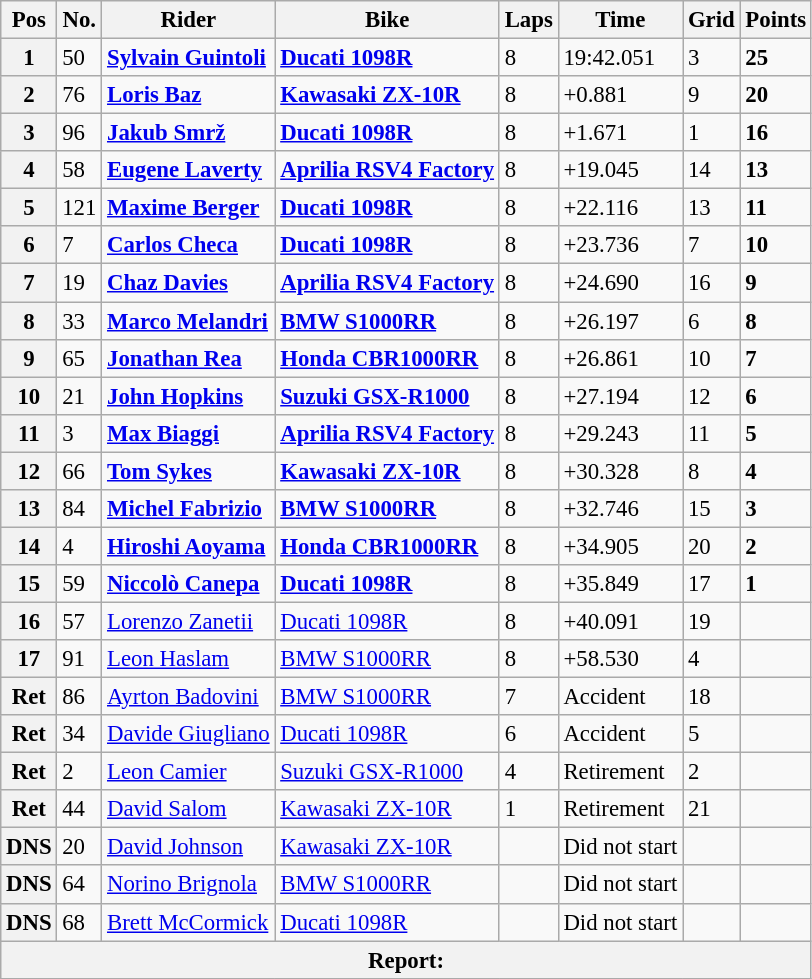<table class="wikitable" style="font-size: 95%;">
<tr>
<th>Pos</th>
<th>No.</th>
<th>Rider</th>
<th>Bike</th>
<th>Laps</th>
<th>Time</th>
<th>Grid</th>
<th>Points</th>
</tr>
<tr>
<th>1</th>
<td>50</td>
<td> <strong><a href='#'>Sylvain Guintoli</a></strong></td>
<td><strong><a href='#'>Ducati 1098R</a></strong></td>
<td>8</td>
<td>19:42.051</td>
<td>3</td>
<td><strong>25</strong></td>
</tr>
<tr>
<th>2</th>
<td>76</td>
<td> <strong><a href='#'>Loris Baz</a></strong></td>
<td><strong><a href='#'>Kawasaki ZX-10R</a></strong></td>
<td>8</td>
<td>+0.881</td>
<td>9</td>
<td><strong>20</strong></td>
</tr>
<tr>
<th>3</th>
<td>96</td>
<td> <strong><a href='#'>Jakub Smrž</a></strong></td>
<td><strong><a href='#'>Ducati 1098R</a></strong></td>
<td>8</td>
<td>+1.671</td>
<td>1</td>
<td><strong>16</strong></td>
</tr>
<tr>
<th>4</th>
<td>58</td>
<td> <strong><a href='#'>Eugene Laverty</a></strong></td>
<td><strong><a href='#'>Aprilia RSV4 Factory</a></strong></td>
<td>8</td>
<td>+19.045</td>
<td>14</td>
<td><strong>13</strong></td>
</tr>
<tr>
<th>5</th>
<td>121</td>
<td> <strong><a href='#'>Maxime Berger</a></strong></td>
<td><strong><a href='#'>Ducati 1098R</a></strong></td>
<td>8</td>
<td>+22.116</td>
<td>13</td>
<td><strong>11</strong></td>
</tr>
<tr>
<th>6</th>
<td>7</td>
<td> <strong><a href='#'>Carlos Checa</a></strong></td>
<td><strong><a href='#'>Ducati 1098R</a></strong></td>
<td>8</td>
<td>+23.736</td>
<td>7</td>
<td><strong>10</strong></td>
</tr>
<tr>
<th>7</th>
<td>19</td>
<td> <strong><a href='#'>Chaz Davies</a></strong></td>
<td><strong><a href='#'>Aprilia RSV4 Factory</a></strong></td>
<td>8</td>
<td>+24.690</td>
<td>16</td>
<td><strong>9</strong></td>
</tr>
<tr>
<th>8</th>
<td>33</td>
<td> <strong><a href='#'>Marco Melandri</a></strong></td>
<td><strong><a href='#'>BMW S1000RR</a></strong></td>
<td>8</td>
<td>+26.197</td>
<td>6</td>
<td><strong>8</strong></td>
</tr>
<tr>
<th>9</th>
<td>65</td>
<td> <strong><a href='#'>Jonathan Rea</a></strong></td>
<td><strong><a href='#'>Honda CBR1000RR</a></strong></td>
<td>8</td>
<td>+26.861</td>
<td>10</td>
<td><strong>7</strong></td>
</tr>
<tr>
<th>10</th>
<td>21</td>
<td> <strong><a href='#'>John Hopkins</a></strong></td>
<td><strong><a href='#'>Suzuki GSX-R1000</a></strong></td>
<td>8</td>
<td>+27.194</td>
<td>12</td>
<td><strong>6</strong></td>
</tr>
<tr>
<th>11</th>
<td>3</td>
<td> <strong><a href='#'>Max Biaggi</a></strong></td>
<td><strong><a href='#'>Aprilia RSV4 Factory</a></strong></td>
<td>8</td>
<td>+29.243</td>
<td>11</td>
<td><strong>5</strong></td>
</tr>
<tr>
<th>12</th>
<td>66</td>
<td> <strong><a href='#'>Tom Sykes</a></strong></td>
<td><strong><a href='#'>Kawasaki ZX-10R</a></strong></td>
<td>8</td>
<td>+30.328</td>
<td>8</td>
<td><strong>4</strong></td>
</tr>
<tr>
<th>13</th>
<td>84</td>
<td> <strong><a href='#'>Michel Fabrizio</a></strong></td>
<td><strong><a href='#'>BMW S1000RR</a></strong></td>
<td>8</td>
<td>+32.746</td>
<td>15</td>
<td><strong>3</strong></td>
</tr>
<tr>
<th>14</th>
<td>4</td>
<td> <strong><a href='#'>Hiroshi Aoyama</a></strong></td>
<td><strong><a href='#'>Honda CBR1000RR</a></strong></td>
<td>8</td>
<td>+34.905</td>
<td>20</td>
<td><strong>2</strong></td>
</tr>
<tr>
<th>15</th>
<td>59</td>
<td> <strong><a href='#'>Niccolò Canepa</a></strong></td>
<td><strong><a href='#'>Ducati 1098R</a></strong></td>
<td>8</td>
<td>+35.849</td>
<td>17</td>
<td><strong>1</strong></td>
</tr>
<tr>
<th>16</th>
<td>57</td>
<td> <a href='#'>Lorenzo Zanetii</a></td>
<td><a href='#'>Ducati 1098R</a></td>
<td>8</td>
<td>+40.091</td>
<td>19</td>
<td></td>
</tr>
<tr>
<th>17</th>
<td>91</td>
<td> <a href='#'>Leon Haslam</a></td>
<td><a href='#'>BMW S1000RR</a></td>
<td>8</td>
<td>+58.530</td>
<td>4</td>
<td></td>
</tr>
<tr>
<th>Ret</th>
<td>86</td>
<td> <a href='#'>Ayrton Badovini</a></td>
<td><a href='#'>BMW S1000RR</a></td>
<td>7</td>
<td>Accident</td>
<td>18</td>
<td></td>
</tr>
<tr>
<th>Ret</th>
<td>34</td>
<td> <a href='#'>Davide Giugliano</a></td>
<td><a href='#'>Ducati 1098R</a></td>
<td>6</td>
<td>Accident</td>
<td>5</td>
<td></td>
</tr>
<tr>
<th>Ret</th>
<td>2</td>
<td> <a href='#'>Leon Camier</a></td>
<td><a href='#'>Suzuki GSX-R1000</a></td>
<td>4</td>
<td>Retirement</td>
<td>2</td>
<td></td>
</tr>
<tr>
<th>Ret</th>
<td>44</td>
<td> <a href='#'>David Salom</a></td>
<td><a href='#'>Kawasaki ZX-10R</a></td>
<td>1</td>
<td>Retirement</td>
<td>21</td>
<td></td>
</tr>
<tr>
<th>DNS</th>
<td>20</td>
<td> <a href='#'>David Johnson</a></td>
<td><a href='#'>Kawasaki ZX-10R</a></td>
<td></td>
<td>Did not start</td>
<td></td>
<td></td>
</tr>
<tr>
<th>DNS</th>
<td>64</td>
<td> <a href='#'>Norino Brignola</a></td>
<td><a href='#'>BMW S1000RR</a></td>
<td></td>
<td>Did not start</td>
<td></td>
<td></td>
</tr>
<tr>
<th>DNS</th>
<td>68</td>
<td> <a href='#'>Brett McCormick</a></td>
<td><a href='#'>Ducati 1098R</a></td>
<td></td>
<td>Did not start</td>
<td></td>
<td></td>
</tr>
<tr>
<th colspan=8>Report: </th>
</tr>
<tr>
</tr>
</table>
